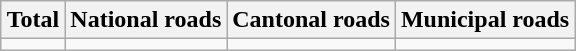<table class="wikitable" border="1" style="margin:1em auto;">
<tr>
<th>Total</th>
<th>National roads</th>
<th>Cantonal roads</th>
<th>Municipal roads</th>
</tr>
<tr>
<td></td>
<td></td>
<td></td>
<td></td>
</tr>
</table>
